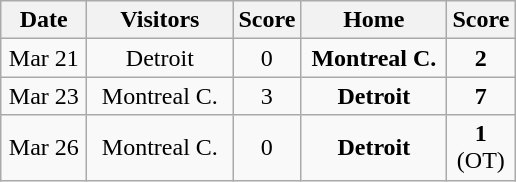<table class="wikitable">
<tr>
<th width="50">Date</th>
<th width="90">Visitors</th>
<th width="25">Score</th>
<th width="90">Home</th>
<th width="25">Score</th>
</tr>
<tr align="center">
<td>Mar 21</td>
<td>Detroit</td>
<td align="center">0</td>
<td><strong>Montreal C.</strong></td>
<td align="center"><strong>2</strong></td>
</tr>
<tr align="center">
<td>Mar 23</td>
<td>Montreal C.</td>
<td align="center">3</td>
<td><strong>Detroit</strong></td>
<td align="center"><strong>7</strong></td>
</tr>
<tr align="center">
<td>Mar 26</td>
<td>Montreal C.</td>
<td align="center">0</td>
<td><strong>Detroit</strong></td>
<td align="center"><strong>1</strong> (OT)</td>
</tr>
</table>
